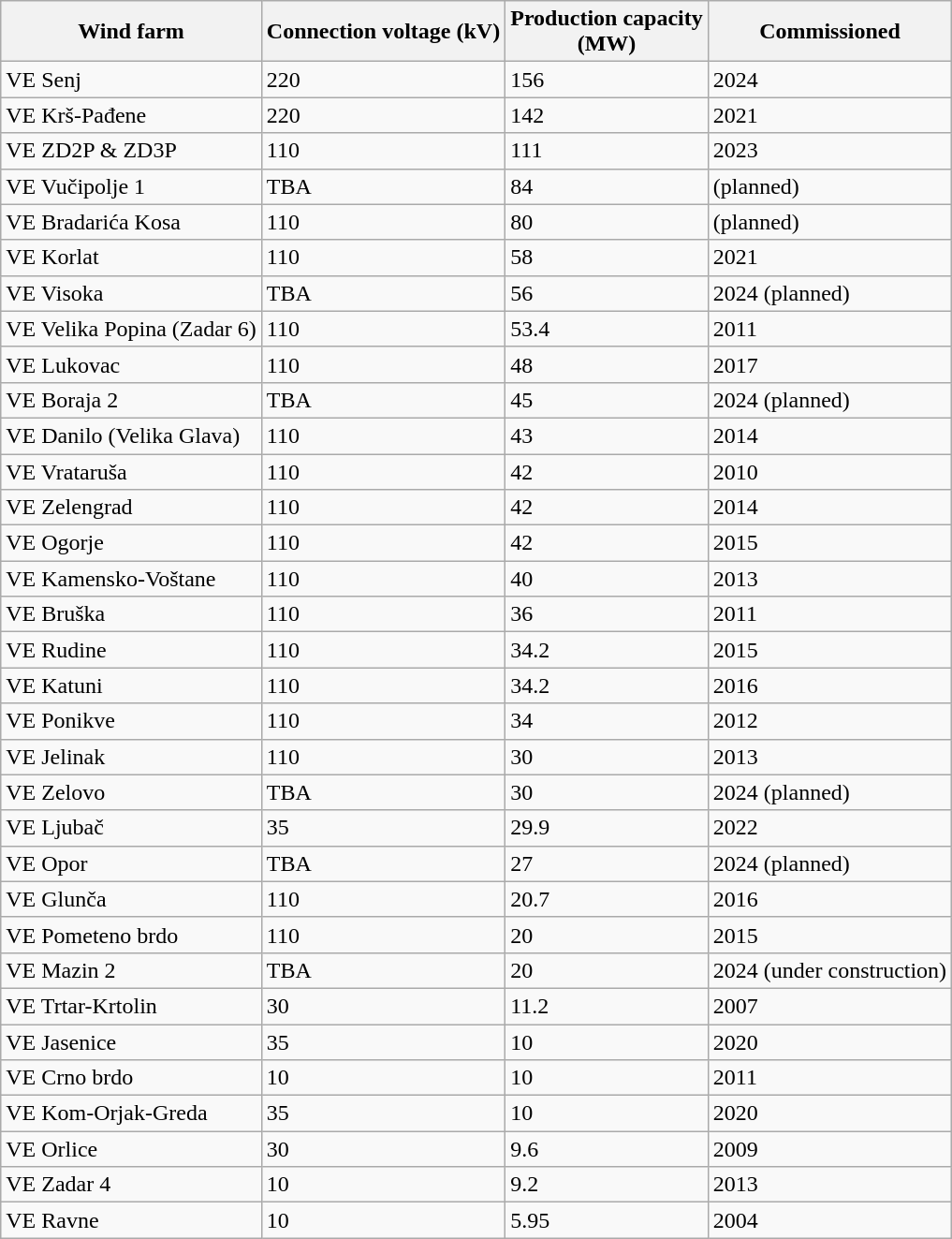<table class="wikitable sortable c6">
<tr>
<th>Wind farm</th>
<th>Connection voltage (kV)</th>
<th>Production capacity<br>(MW)</th>
<th>Commissioned</th>
</tr>
<tr>
<td>VE Senj</td>
<td>220</td>
<td>156</td>
<td>2024</td>
</tr>
<tr>
<td>VE Krš-Pađene</td>
<td>220</td>
<td>142</td>
<td>2021</td>
</tr>
<tr>
<td>VE ZD2P & ZD3P</td>
<td>110</td>
<td>111</td>
<td>2023</td>
</tr>
<tr>
<td>VE Vučipolje 1</td>
<td>TBA</td>
<td>84</td>
<td>(planned)</td>
</tr>
<tr>
<td>VE Bradarića Kosa</td>
<td>110</td>
<td>80</td>
<td>(planned)</td>
</tr>
<tr>
<td>VE Korlat</td>
<td>110</td>
<td>58</td>
<td>2021</td>
</tr>
<tr>
<td>VE Visoka</td>
<td>TBA</td>
<td>56</td>
<td>2024 (planned)</td>
</tr>
<tr>
<td>VE Velika Popina (Zadar 6)</td>
<td>110</td>
<td>53.4</td>
<td>2011</td>
</tr>
<tr>
<td>VE Lukovac</td>
<td>110</td>
<td>48</td>
<td>2017</td>
</tr>
<tr>
<td>VE Boraja 2</td>
<td>TBA</td>
<td>45</td>
<td>2024 (planned)</td>
</tr>
<tr>
<td>VE Danilo (Velika Glava)</td>
<td>110</td>
<td>43</td>
<td>2014</td>
</tr>
<tr>
<td>VE Vrataruša</td>
<td>110</td>
<td>42</td>
<td>2010</td>
</tr>
<tr>
<td>VE Zelengrad</td>
<td>110</td>
<td>42</td>
<td>2014</td>
</tr>
<tr>
<td>VE Ogorje</td>
<td>110</td>
<td>42</td>
<td>2015</td>
</tr>
<tr>
<td>VE Kamensko-Voštane</td>
<td>110</td>
<td>40</td>
<td>2013</td>
</tr>
<tr>
<td>VE Bruška</td>
<td>110</td>
<td>36</td>
<td>2011</td>
</tr>
<tr>
<td>VE Rudine</td>
<td>110</td>
<td>34.2</td>
<td>2015</td>
</tr>
<tr>
<td>VE Katuni</td>
<td>110</td>
<td>34.2</td>
<td>2016</td>
</tr>
<tr>
<td>VE Ponikve</td>
<td>110</td>
<td>34</td>
<td>2012</td>
</tr>
<tr>
<td>VE Jelinak</td>
<td>110</td>
<td>30</td>
<td>2013</td>
</tr>
<tr>
<td>VE Zelovo</td>
<td>TBA</td>
<td>30</td>
<td>2024 (planned)</td>
</tr>
<tr>
<td>VE Ljubač</td>
<td>35</td>
<td>29.9</td>
<td>2022</td>
</tr>
<tr>
<td>VE Opor</td>
<td>TBA</td>
<td>27</td>
<td>2024 (planned)</td>
</tr>
<tr>
<td>VE Glunča</td>
<td>110</td>
<td>20.7</td>
<td>2016</td>
</tr>
<tr>
<td>VE Pometeno brdo</td>
<td>110</td>
<td>20</td>
<td>2015</td>
</tr>
<tr>
<td>VE Mazin 2</td>
<td>TBA</td>
<td>20</td>
<td>2024 (under construction)</td>
</tr>
<tr>
<td>VE Trtar-Krtolin</td>
<td>30</td>
<td>11.2</td>
<td>2007</td>
</tr>
<tr>
<td>VE Jasenice</td>
<td>35</td>
<td>10</td>
<td>2020</td>
</tr>
<tr>
<td>VE Crno brdo</td>
<td>10</td>
<td>10</td>
<td>2011</td>
</tr>
<tr>
<td>VE Kom-Orjak-Greda</td>
<td>35</td>
<td>10</td>
<td>2020</td>
</tr>
<tr>
<td>VE Orlice</td>
<td>30</td>
<td>9.6</td>
<td>2009</td>
</tr>
<tr>
<td>VE Zadar 4</td>
<td>10</td>
<td>9.2</td>
<td>2013</td>
</tr>
<tr>
<td>VE Ravne</td>
<td>10</td>
<td>5.95</td>
<td>2004</td>
</tr>
</table>
